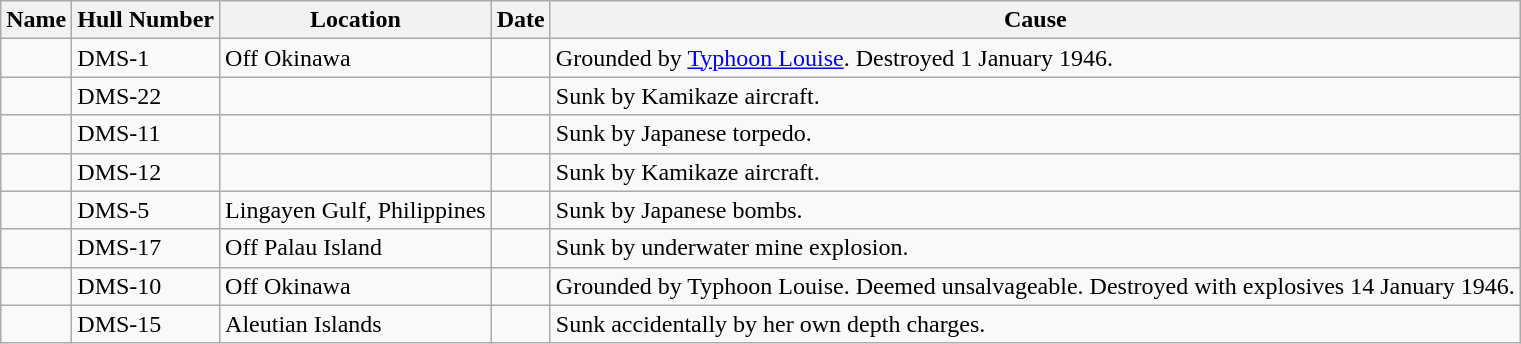<table class="wikitable sortable">
<tr>
<th>Name</th>
<th>Hull Number</th>
<th>Location</th>
<th>Date</th>
<th>Cause</th>
</tr>
<tr>
<td></td>
<td>DMS-1</td>
<td>Off Okinawa</td>
<td></td>
<td>Grounded by <a href='#'>Typhoon Louise</a>.  Destroyed 1 January 1946.</td>
</tr>
<tr>
<td></td>
<td>DMS-22</td>
<td></td>
<td></td>
<td>Sunk by Kamikaze aircraft.</td>
</tr>
<tr>
<td></td>
<td>DMS-11</td>
<td></td>
<td></td>
<td>Sunk by Japanese torpedo.</td>
</tr>
<tr>
<td></td>
<td>DMS-12</td>
<td></td>
<td></td>
<td>Sunk by Kamikaze aircraft.</td>
</tr>
<tr>
<td></td>
<td>DMS-5</td>
<td>Lingayen Gulf, Philippines</td>
<td></td>
<td>Sunk by Japanese bombs.</td>
</tr>
<tr>
<td></td>
<td>DMS-17</td>
<td>Off Palau Island</td>
<td></td>
<td>Sunk by underwater mine explosion.</td>
</tr>
<tr>
<td></td>
<td>DMS-10</td>
<td>Off Okinawa</td>
<td></td>
<td>Grounded by Typhoon Louise.  Deemed unsalvageable.  Destroyed with explosives 14 January 1946.</td>
</tr>
<tr>
<td></td>
<td>DMS-15</td>
<td>Aleutian Islands</td>
<td></td>
<td>Sunk accidentally by her own depth charges.</td>
</tr>
</table>
